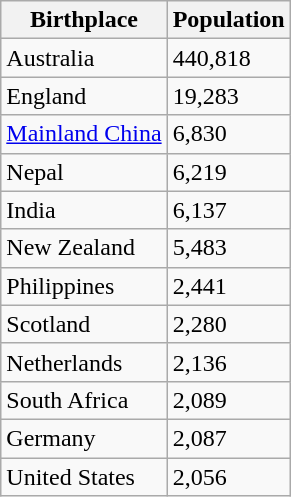<table class="wikitable" style="float:right;">
<tr>
<th>Birthplace</th>
<th>Population</th>
</tr>
<tr>
<td>Australia</td>
<td>440,818</td>
</tr>
<tr>
<td>England</td>
<td>19,283 </td>
</tr>
<tr>
<td><a href='#'>Mainland China</a></td>
<td>6,830 </td>
</tr>
<tr>
<td>Nepal</td>
<td>6,219</td>
</tr>
<tr>
<td>India</td>
<td>6,137</td>
</tr>
<tr>
<td>New Zealand</td>
<td>5,483</td>
</tr>
<tr>
<td>Philippines</td>
<td>2,441</td>
</tr>
<tr>
<td>Scotland</td>
<td>2,280</td>
</tr>
<tr>
<td>Netherlands</td>
<td>2,136</td>
</tr>
<tr>
<td>South Africa</td>
<td>2,089</td>
</tr>
<tr>
<td>Germany</td>
<td>2,087</td>
</tr>
<tr>
<td>United States</td>
<td>2,056</td>
</tr>
</table>
